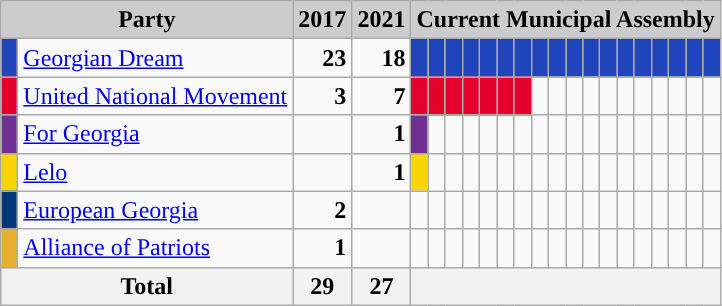<table class="wikitable">
<tr>
<th style="background:#ccc" colspan="2">Party</th>
<th style="background:#ccc">2017</th>
<th style="background:#ccc">2021</th>
<th style="background:#ccc" colspan="45">Current Municipal Assembly</th>
</tr>
<tr>
<td style="background-color: #2044BC"> </td>
<td><a href='#'>Georgian Dream</a></td>
<td style="text-align: right"><strong>23</strong></td>
<td style="text-align: right"><strong>18</strong></td>
<td style="background-color: #2044BC"> </td>
<td style="background-color: #2044BC"> </td>
<td style="background-color: #2044BC"> </td>
<td style="background-color: #2044BC"> </td>
<td style="background-color: #2044BC"> </td>
<td style="background-color: #2044BC"> </td>
<td style="background-color: #2044BC"> </td>
<td style="background-color: #2044BC"> </td>
<td style="background-color: #2044BC"> </td>
<td style="background-color: #2044BC"> </td>
<td style="background-color: #2044BC"> </td>
<td style="background-color: #2044BC"> </td>
<td style="background-color: #2044BC"> </td>
<td style="background-color: #2044BC"> </td>
<td style="background-color: #2044BC"> </td>
<td style="background-color: #2044BC"> </td>
<td style="background-color: #2044BC"> </td>
<td style="background-color: #2044BC"> </td>
</tr>
<tr>
<td style="background-color: #e4012e"> </td>
<td><a href='#'>United National Movement</a></td>
<td style="text-align: right"><strong>3</strong></td>
<td style="text-align: right"><strong>7</strong></td>
<td style="background-color: #e4012e"> </td>
<td style="background-color: #e4012e"> </td>
<td style="background-color: #e4012e"> </td>
<td style="background-color: #e4012e"> </td>
<td style="background-color: #e4012e"> </td>
<td style="background-color: #e4012e"> </td>
<td style="background-color: #e4012e"> </td>
<td></td>
<td></td>
<td></td>
<td></td>
<td></td>
<td></td>
<td></td>
<td></td>
<td></td>
<td></td>
<td></td>
</tr>
<tr>
<td style="background-color: #702F92"> </td>
<td><a href='#'>For Georgia</a></td>
<td></td>
<td style="text-align: right"><strong>1</strong></td>
<td style="background-color: #702F92"> </td>
<td></td>
<td></td>
<td></td>
<td></td>
<td></td>
<td></td>
<td></td>
<td></td>
<td></td>
<td></td>
<td></td>
<td></td>
<td></td>
<td></td>
<td></td>
<td></td>
<td></td>
</tr>
<tr>
<td style="background-color: #fad406"> </td>
<td><a href='#'>Lelo</a></td>
<td></td>
<td style="text-align: right"><strong>1</strong></td>
<td style="background-color: #fad406"> </td>
<td></td>
<td></td>
<td></td>
<td></td>
<td></td>
<td></td>
<td></td>
<td></td>
<td></td>
<td></td>
<td></td>
<td></td>
<td></td>
<td></td>
<td></td>
<td></td>
<td></td>
</tr>
<tr>
<td style="background-color: #003876"> </td>
<td><a href='#'>European Georgia</a></td>
<td style="text-align: right"><strong>2</strong></td>
<td></td>
<td></td>
<td></td>
<td></td>
<td></td>
<td></td>
<td></td>
<td></td>
<td></td>
<td></td>
<td></td>
<td></td>
<td></td>
<td></td>
<td></td>
<td></td>
<td></td>
<td></td>
<td></td>
</tr>
<tr>
<td style="background-color: #e7b031"> </td>
<td><a href='#'>Alliance of Patriots</a></td>
<td style="text-align: right"><strong>1</strong></td>
<td></td>
<td></td>
<td></td>
<td></td>
<td></td>
<td></td>
<td></td>
<td></td>
<td></td>
<td></td>
<td></td>
<td></td>
<td></td>
<td></td>
<td></td>
<td></td>
<td></td>
<td></td>
<td></td>
</tr>
<tr>
<th colspan=2>Total</th>
<th align=right>29</th>
<th align=right>27</th>
<th colspan=45> </th>
</tr>
</table>
